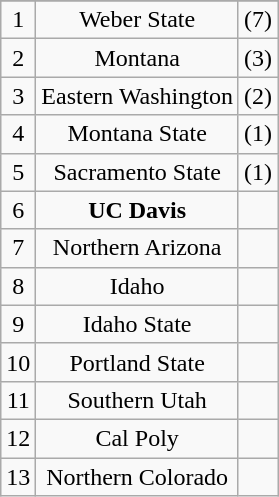<table class="wikitable" style="display: inline-table;">
<tr align="center">
</tr>
<tr align="center">
<td>1</td>
<td>Weber State</td>
<td>(7)</td>
</tr>
<tr align="center">
<td>2</td>
<td>Montana</td>
<td>(3)</td>
</tr>
<tr align="center">
<td>3</td>
<td>Eastern Washington</td>
<td>(2)</td>
</tr>
<tr align="center">
<td>4</td>
<td>Montana State</td>
<td>(1)</td>
</tr>
<tr align="center">
<td>5</td>
<td>Sacramento State</td>
<td>(1)</td>
</tr>
<tr align="center">
<td>6</td>
<td><strong>UC Davis</strong></td>
<td></td>
</tr>
<tr align="center">
<td>7</td>
<td>Northern Arizona</td>
<td></td>
</tr>
<tr align="center">
<td>8</td>
<td>Idaho</td>
<td></td>
</tr>
<tr align="center">
<td>9</td>
<td>Idaho State</td>
<td></td>
</tr>
<tr align="center">
<td>10</td>
<td>Portland State</td>
<td></td>
</tr>
<tr align="center">
<td>11</td>
<td>Southern Utah</td>
<td></td>
</tr>
<tr align="center">
<td>12</td>
<td>Cal Poly</td>
<td></td>
</tr>
<tr align="center">
<td>13</td>
<td>Northern Colorado</td>
<td></td>
</tr>
</table>
